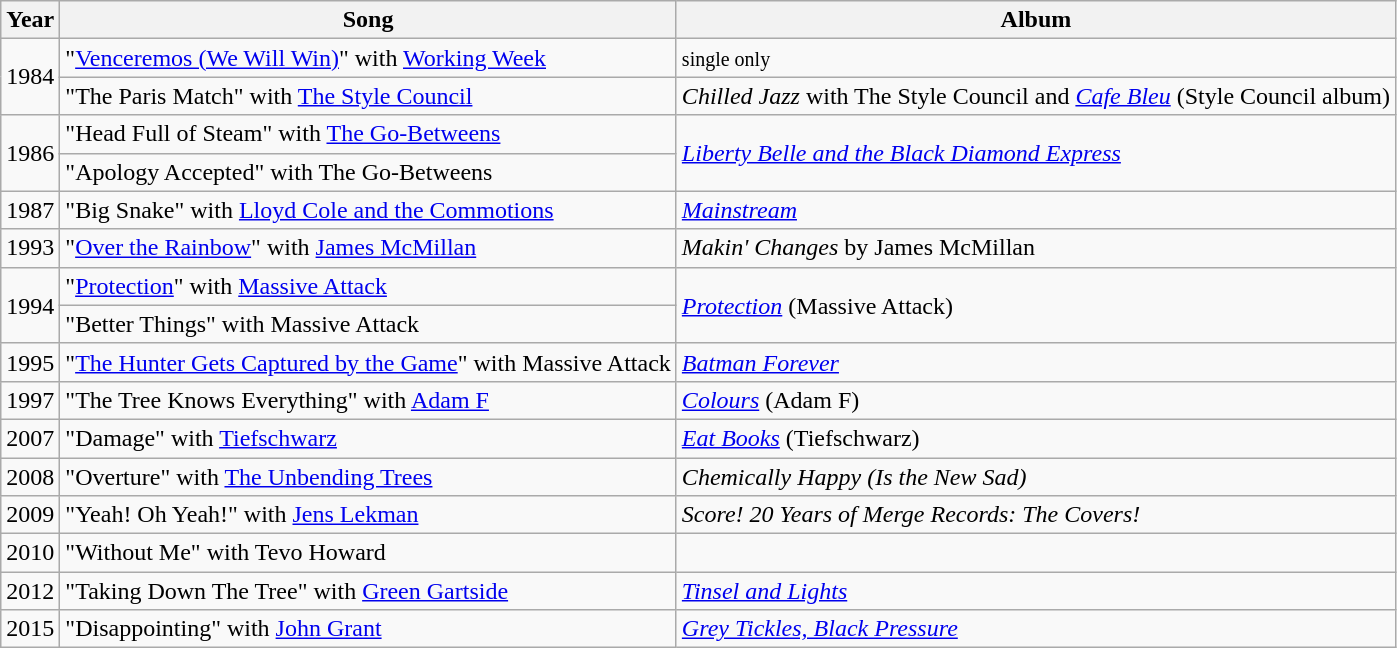<table class="wikitable">
<tr>
<th>Year</th>
<th>Song</th>
<th>Album</th>
</tr>
<tr>
<td rowspan="2">1984</td>
<td>"<a href='#'>Venceremos (We Will Win)</a>" with <a href='#'>Working Week</a></td>
<td><small>single only</small></td>
</tr>
<tr>
<td>"The Paris Match" with <a href='#'>The Style Council</a></td>
<td><em>Chilled Jazz</em> with The Style Council and <em><a href='#'>Cafe Bleu</a></em> (Style Council album)</td>
</tr>
<tr>
<td rowspan="2">1986</td>
<td>"Head Full of Steam" with <a href='#'>The Go-Betweens</a></td>
<td rowspan="2"><em><a href='#'>Liberty Belle and the Black Diamond Express</a></em></td>
</tr>
<tr>
<td>"Apology Accepted" with The Go-Betweens</td>
</tr>
<tr>
<td>1987</td>
<td>"Big Snake" with <a href='#'>Lloyd Cole and the Commotions</a></td>
<td><em><a href='#'>Mainstream</a></em></td>
</tr>
<tr>
<td>1993</td>
<td>"<a href='#'>Over the Rainbow</a>" with <a href='#'>James McMillan</a></td>
<td><em>Makin' Changes</em> by James McMillan</td>
</tr>
<tr>
<td rowspan="2">1994</td>
<td>"<a href='#'>Protection</a>" with <a href='#'>Massive Attack</a></td>
<td rowspan="2"><em><a href='#'>Protection</a></em> (Massive Attack)</td>
</tr>
<tr>
<td>"Better Things" with Massive Attack</td>
</tr>
<tr>
<td>1995</td>
<td>"<a href='#'>The Hunter Gets Captured by the Game</a>" with Massive Attack</td>
<td><em><a href='#'>Batman Forever</a></em></td>
</tr>
<tr>
<td>1997</td>
<td>"The Tree Knows Everything" with <a href='#'>Adam F</a></td>
<td><em><a href='#'>Colours</a></em> (Adam F)</td>
</tr>
<tr>
<td>2007</td>
<td>"Damage" with <a href='#'>Tiefschwarz</a></td>
<td><em><a href='#'>Eat Books</a></em> (Tiefschwarz)</td>
</tr>
<tr>
<td>2008</td>
<td>"Overture" with <a href='#'>The Unbending Trees</a></td>
<td><em>Chemically Happy (Is the New Sad)</em></td>
</tr>
<tr>
<td>2009</td>
<td>"Yeah! Oh Yeah!" with <a href='#'>Jens Lekman</a></td>
<td><em>Score! 20 Years of Merge Records: The Covers!</em></td>
</tr>
<tr>
<td>2010</td>
<td>"Without Me" with Tevo Howard</td>
<td></td>
</tr>
<tr>
<td>2012</td>
<td>"Taking Down The Tree" with <a href='#'>Green Gartside</a></td>
<td><em><a href='#'>Tinsel and Lights</a></em></td>
</tr>
<tr>
<td>2015</td>
<td>"Disappointing" with <a href='#'>John Grant</a></td>
<td><em><a href='#'>Grey Tickles, Black Pressure</a></em></td>
</tr>
</table>
